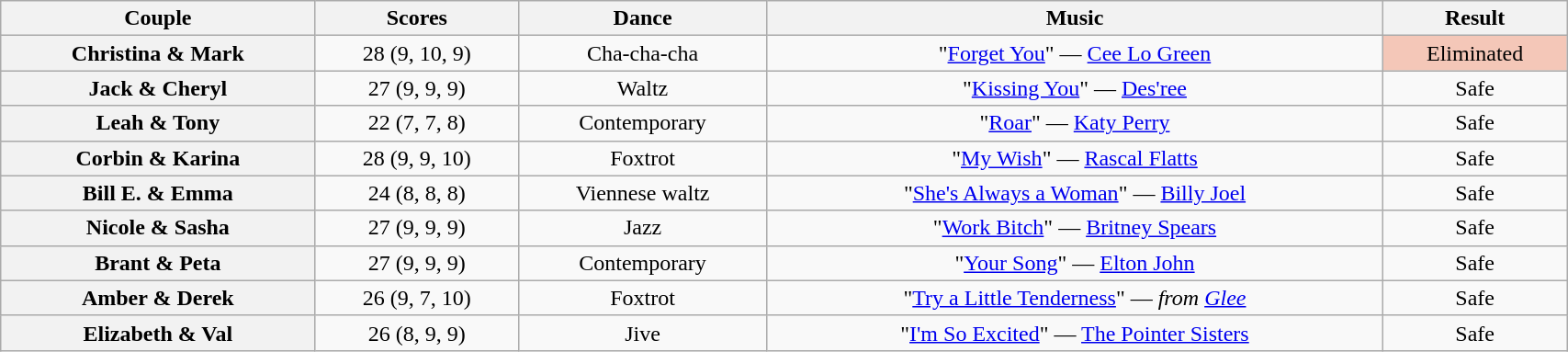<table class="wikitable sortable" style="text-align:center; width:90%">
<tr>
<th scope="col">Couple</th>
<th scope="col">Scores</th>
<th scope="col" class="unsortable">Dance</th>
<th scope="col" class="unsortable">Music</th>
<th scope="col" class="unsortable">Result</th>
</tr>
<tr>
<th scope="row">Christina & Mark</th>
<td>28 (9, 10, 9)</td>
<td>Cha-cha-cha</td>
<td>"<a href='#'>Forget You</a>" — <a href='#'>Cee Lo Green</a></td>
<td bgcolor=f4c7b8>Eliminated</td>
</tr>
<tr>
<th scope="row">Jack & Cheryl</th>
<td>27 (9, 9, 9)</td>
<td>Waltz</td>
<td>"<a href='#'>Kissing You</a>" — <a href='#'>Des'ree</a></td>
<td>Safe</td>
</tr>
<tr>
<th scope="row">Leah & Tony</th>
<td>22 (7, 7, 8)</td>
<td>Contemporary</td>
<td>"<a href='#'>Roar</a>" — <a href='#'>Katy Perry</a></td>
<td>Safe</td>
</tr>
<tr>
<th scope="row">Corbin & Karina</th>
<td>28 (9, 9, 10)</td>
<td>Foxtrot</td>
<td>"<a href='#'>My Wish</a>" — <a href='#'>Rascal Flatts</a></td>
<td>Safe</td>
</tr>
<tr>
<th scope="row">Bill E. & Emma</th>
<td>24 (8, 8, 8)</td>
<td>Viennese waltz</td>
<td>"<a href='#'>She's Always a Woman</a>" — <a href='#'>Billy Joel</a></td>
<td>Safe</td>
</tr>
<tr>
<th scope="row">Nicole & Sasha</th>
<td>27 (9, 9, 9)</td>
<td>Jazz</td>
<td>"<a href='#'>Work Bitch</a>" — <a href='#'>Britney Spears</a></td>
<td>Safe</td>
</tr>
<tr>
<th scope="row">Brant & Peta</th>
<td>27 (9, 9, 9)</td>
<td>Contemporary</td>
<td>"<a href='#'>Your Song</a>" — <a href='#'>Elton John</a></td>
<td>Safe</td>
</tr>
<tr>
<th scope="row">Amber & Derek</th>
<td>26 (9, 7, 10)</td>
<td>Foxtrot</td>
<td>"<a href='#'>Try a Little Tenderness</a>" — <em>from <a href='#'>Glee</a></em></td>
<td>Safe</td>
</tr>
<tr>
<th scope="row">Elizabeth & Val</th>
<td>26 (8, 9, 9)</td>
<td>Jive</td>
<td>"<a href='#'>I'm So Excited</a>" — <a href='#'>The Pointer Sisters</a></td>
<td>Safe</td>
</tr>
</table>
